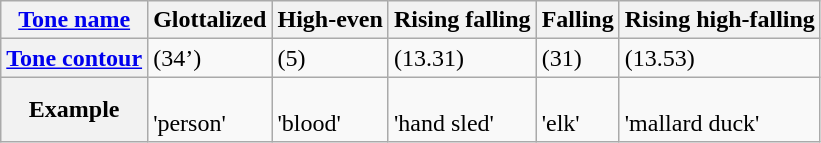<table class="wikitable">
<tr>
<th><a href='#'>Tone name</a></th>
<th>Glottalized</th>
<th>High-even</th>
<th>Rising falling</th>
<th>Falling</th>
<th>Rising high-falling</th>
</tr>
<tr>
<th><a href='#'>Tone contour</a></th>
<td> (34’)</td>
<td> (5)</td>
<td> (13.31)</td>
<td> (31)</td>
<td> (13.53)</td>
</tr>
<tr>
<th>Example</th>
<td> <br>'person'</td>
<td> <br>'blood'</td>
<td> <br>'hand sled'</td>
<td> <br>'elk'</td>
<td> <br>'mallard duck'</td>
</tr>
</table>
